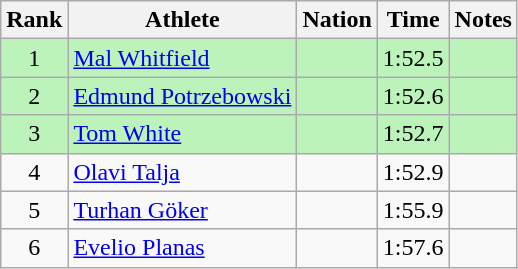<table class="wikitable sortable" style="text-align:center">
<tr>
<th>Rank</th>
<th>Athlete</th>
<th>Nation</th>
<th>Time</th>
<th>Notes</th>
</tr>
<tr bgcolor=bbf3bb>
<td>1</td>
<td align=left><a href='#'>Mal Whitfield</a></td>
<td align=left></td>
<td>1:52.5</td>
<td></td>
</tr>
<tr bgcolor=bbf3bb>
<td>2</td>
<td align=left><a href='#'>Edmund Potrzebowski</a></td>
<td align=left></td>
<td>1:52.6</td>
<td></td>
</tr>
<tr bgcolor=bbf3bb>
<td>3</td>
<td align=left><a href='#'>Tom White</a></td>
<td align=left></td>
<td>1:52.7</td>
<td></td>
</tr>
<tr>
<td>4</td>
<td align=left><a href='#'>Olavi Talja</a></td>
<td align=left></td>
<td>1:52.9</td>
<td></td>
</tr>
<tr>
<td>5</td>
<td align=left><a href='#'>Turhan Göker</a></td>
<td align=left></td>
<td>1:55.9</td>
<td></td>
</tr>
<tr>
<td>6</td>
<td align=left><a href='#'>Evelio Planas</a></td>
<td align=left></td>
<td>1:57.6</td>
<td></td>
</tr>
</table>
